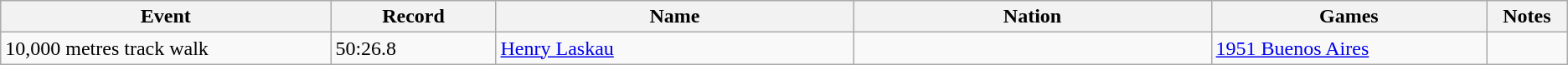<table class="wikitable sortable">
<tr>
<th width=12%>Event</th>
<th class="unsortable" width=6%>Record</th>
<th width=13%>Name</th>
<th width=13%>Nation</th>
<th width=10%>Games</th>
<th class="unsortable" width=2%>Notes</th>
</tr>
<tr>
<td>10,000 metres track walk</td>
<td>50:26.8</td>
<td><a href='#'>Henry Laskau</a></td>
<td></td>
<td><a href='#'>1951 Buenos Aires</a></td>
<td></td>
</tr>
</table>
